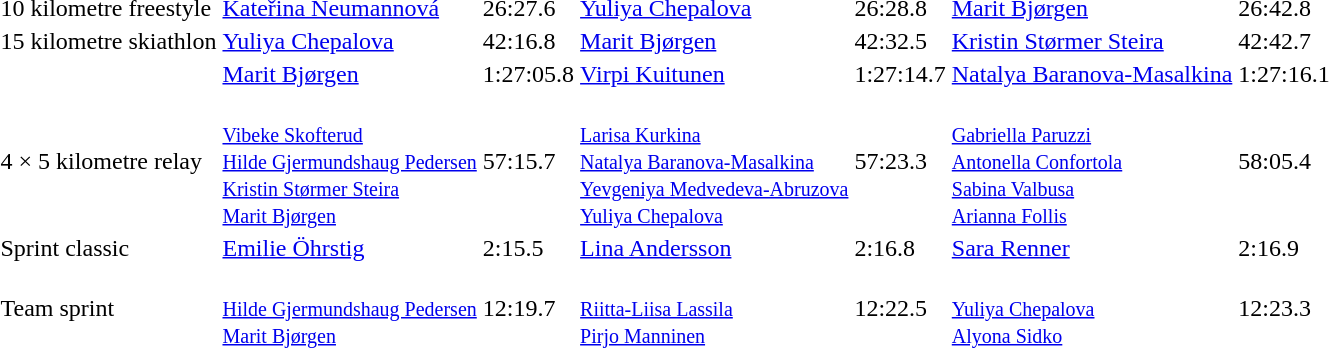<table>
<tr>
<td>10 kilometre freestyle<br></td>
<td><a href='#'>Kateřina Neumannová</a><br></td>
<td>26:27.6</td>
<td><a href='#'>Yuliya Chepalova</a><br></td>
<td>26:28.8</td>
<td><a href='#'>Marit Bjørgen</a><br></td>
<td>26:42.8</td>
</tr>
<tr>
<td>15 kilometre skiathlon<br></td>
<td><a href='#'>Yuliya Chepalova</a><br></td>
<td>42:16.8</td>
<td><a href='#'>Marit Bjørgen</a><br></td>
<td>42:32.5</td>
<td><a href='#'>Kristin Størmer Steira</a><br></td>
<td>42:42.7</td>
</tr>
<tr>
<td><br></td>
<td><a href='#'>Marit Bjørgen</a><br></td>
<td>1:27:05.8</td>
<td><a href='#'>Virpi Kuitunen</a><br></td>
<td>1:27:14.7</td>
<td><a href='#'>Natalya Baranova-Masalkina</a><br></td>
<td>1:27:16.1</td>
</tr>
<tr>
<td>4 × 5 kilometre relay<br></td>
<td><br><small><a href='#'>Vibeke Skofterud</a><br><a href='#'>Hilde Gjermundshaug Pedersen</a><br><a href='#'>Kristin Størmer Steira</a><br><a href='#'>Marit Bjørgen</a></small></td>
<td>57:15.7</td>
<td><br><small><a href='#'>Larisa Kurkina</a><br><a href='#'>Natalya Baranova-Masalkina</a><br><a href='#'>Yevgeniya Medvedeva-Abruzova</a><br><a href='#'>Yuliya Chepalova</a></small></td>
<td>57:23.3</td>
<td><br><small><a href='#'>Gabriella Paruzzi</a><br><a href='#'>Antonella Confortola</a><br><a href='#'>Sabina Valbusa</a><br><a href='#'>Arianna Follis</a></small></td>
<td>58:05.4</td>
</tr>
<tr>
<td>Sprint classic<br></td>
<td><a href='#'>Emilie Öhrstig</a><br></td>
<td>2:15.5</td>
<td><a href='#'>Lina Andersson</a><br></td>
<td>2:16.8</td>
<td><a href='#'>Sara Renner</a><br></td>
<td>2:16.9</td>
</tr>
<tr>
<td>Team sprint<br></td>
<td><br><small><a href='#'>Hilde Gjermundshaug Pedersen</a><br><a href='#'>Marit Bjørgen</a></small></td>
<td>12:19.7</td>
<td><br><small><a href='#'>Riitta-Liisa Lassila</a><br><a href='#'>Pirjo Manninen</a></small></td>
<td>12:22.5</td>
<td><br><small><a href='#'>Yuliya Chepalova</a><br><a href='#'>Alyona Sidko</a></small></td>
<td>12:23.3</td>
</tr>
</table>
